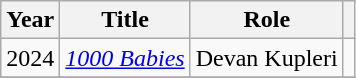<table class="wikitable sortable">
<tr>
<th>Year</th>
<th>Title</th>
<th>Role</th>
<th></th>
</tr>
<tr>
<td>2024</td>
<td><em><a href='#'>1000 Babies</a></em></td>
<td>Devan Kupleri</td>
<td></td>
</tr>
<tr>
</tr>
</table>
